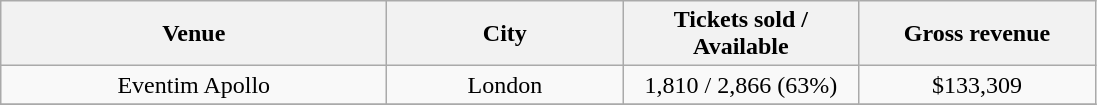<table class="wikitable" style="text-align:center">
<tr>
<th style="width:250px;">Venue</th>
<th style="width:150px;">City</th>
<th style="width:150px;">Tickets sold / Available</th>
<th style="width:150px;">Gross revenue</th>
</tr>
<tr>
<td>Eventim Apollo</td>
<td>London</td>
<td>1,810 / 2,866 (63%)</td>
<td>$133,309</td>
</tr>
<tr>
</tr>
</table>
